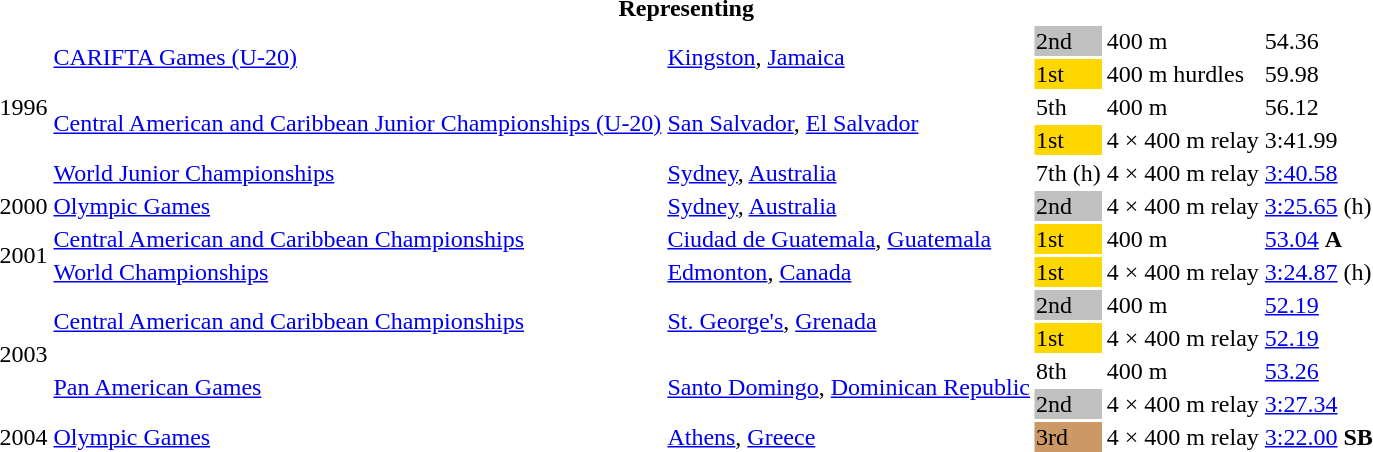<table>
<tr>
<th colspan="6">Representing </th>
</tr>
<tr>
<td rowspan = "5">1996</td>
<td rowspan = "2"><a href='#'>CARIFTA Games (U-20)</a></td>
<td rowspan = "2"><a href='#'>Kingston</a>, <a href='#'>Jamaica</a></td>
<td bgcolor=silver>2nd</td>
<td>400 m</td>
<td>54.36</td>
</tr>
<tr>
<td bgcolor=gold>1st</td>
<td>400 m hurdles</td>
<td>59.98</td>
</tr>
<tr>
<td rowspan = "2"><a href='#'>Central American and Caribbean Junior Championships (U-20)</a></td>
<td rowspan = "2"><a href='#'>San Salvador</a>, <a href='#'>El Salvador</a></td>
<td>5th</td>
<td>400 m</td>
<td>56.12</td>
</tr>
<tr>
<td bgcolor=gold>1st</td>
<td>4 × 400 m relay</td>
<td>3:41.99</td>
</tr>
<tr>
<td><a href='#'>World Junior Championships</a></td>
<td><a href='#'>Sydney</a>, <a href='#'>Australia</a></td>
<td>7th (h)</td>
<td>4 × 400 m relay</td>
<td><a href='#'>3:40.58</a></td>
</tr>
<tr>
<td>2000</td>
<td><a href='#'>Olympic Games</a></td>
<td><a href='#'>Sydney</a>, <a href='#'>Australia</a></td>
<td bgcolor=silver>2nd</td>
<td>4 × 400 m relay</td>
<td><a href='#'>3:25.65</a> (h)</td>
</tr>
<tr>
<td rowspan = "2">2001</td>
<td><a href='#'>Central American and Caribbean Championships</a></td>
<td><a href='#'>Ciudad de Guatemala</a>, <a href='#'>Guatemala</a></td>
<td bgcolor=gold>1st</td>
<td>400 m</td>
<td><a href='#'>53.04</a> <strong>A</strong></td>
</tr>
<tr>
<td><a href='#'>World Championships</a></td>
<td><a href='#'>Edmonton</a>, <a href='#'>Canada</a></td>
<td bgcolor=gold>1st</td>
<td>4 × 400 m relay</td>
<td><a href='#'>3:24.87</a> (h)</td>
</tr>
<tr>
<td rowspan = "4">2003</td>
<td rowspan = "2"><a href='#'>Central American and Caribbean Championships</a></td>
<td rowspan = "2"><a href='#'>St. George's</a>, <a href='#'>Grenada</a></td>
<td bgcolor=silver>2nd</td>
<td>400 m</td>
<td><a href='#'>52.19</a></td>
</tr>
<tr>
<td bgcolor=gold>1st</td>
<td>4 × 400 m relay</td>
<td><a href='#'>52.19</a></td>
</tr>
<tr>
<td rowspan = "2"><a href='#'>Pan American Games</a></td>
<td rowspan = "2"><a href='#'>Santo Domingo</a>, <a href='#'>Dominican Republic</a></td>
<td>8th</td>
<td>400 m</td>
<td><a href='#'>53.26</a></td>
</tr>
<tr>
<td bgcolor=silver>2nd</td>
<td>4 × 400 m relay</td>
<td><a href='#'>3:27.34</a></td>
</tr>
<tr>
<td>2004</td>
<td><a href='#'>Olympic Games</a></td>
<td><a href='#'>Athens</a>, <a href='#'>Greece</a></td>
<td bgcolor=cc9966>3rd</td>
<td>4 × 400 m relay</td>
<td><a href='#'>3:22.00</a> <strong>SB</strong></td>
</tr>
</table>
